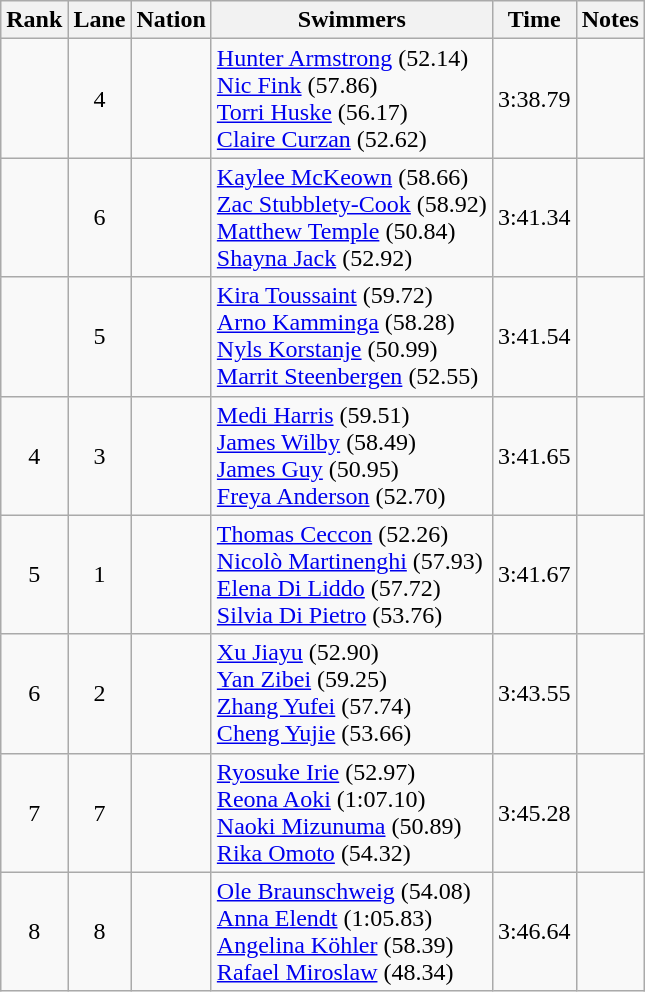<table class="wikitable sortable" style="text-align:center">
<tr>
<th>Rank</th>
<th>Lane</th>
<th>Nation</th>
<th>Swimmers</th>
<th>Time</th>
<th>Notes</th>
</tr>
<tr>
<td></td>
<td>4</td>
<td align=left></td>
<td align=left><a href='#'>Hunter Armstrong</a> (52.14)<br><a href='#'>Nic Fink</a> (57.86)<br><a href='#'>Torri Huske</a> (56.17)<br><a href='#'>Claire Curzan</a> (52.62)</td>
<td>3:38.79</td>
<td></td>
</tr>
<tr>
<td></td>
<td>6</td>
<td align=left></td>
<td align=left><a href='#'>Kaylee McKeown</a> (58.66)<br><a href='#'>Zac Stubblety-Cook</a> (58.92)<br><a href='#'>Matthew Temple</a> (50.84)<br><a href='#'>Shayna Jack</a> (52.92)</td>
<td>3:41.34</td>
<td></td>
</tr>
<tr>
<td></td>
<td>5</td>
<td align=left></td>
<td align=left><a href='#'>Kira Toussaint</a> (59.72)<br><a href='#'>Arno Kamminga</a> (58.28)<br><a href='#'>Nyls Korstanje</a> (50.99)<br><a href='#'>Marrit Steenbergen</a> (52.55)</td>
<td>3:41.54</td>
<td></td>
</tr>
<tr>
<td>4</td>
<td>3</td>
<td align=left></td>
<td align=left><a href='#'>Medi Harris</a> (59.51)<br><a href='#'>James Wilby</a> (58.49)<br><a href='#'>James Guy</a> (50.95)<br><a href='#'>Freya Anderson</a> (52.70)</td>
<td>3:41.65</td>
<td></td>
</tr>
<tr>
<td>5</td>
<td>1</td>
<td align=left></td>
<td align=left><a href='#'>Thomas Ceccon</a> (52.26)<br><a href='#'>Nicolò Martinenghi</a> (57.93)<br><a href='#'>Elena Di Liddo</a> (57.72)<br><a href='#'>Silvia Di Pietro</a> (53.76)</td>
<td>3:41.67</td>
<td></td>
</tr>
<tr>
<td>6</td>
<td>2</td>
<td align=left></td>
<td align=left><a href='#'>Xu Jiayu</a> (52.90)<br><a href='#'>Yan Zibei</a> (59.25)<br><a href='#'>Zhang Yufei</a> (57.74)<br><a href='#'>Cheng Yujie</a> (53.66)</td>
<td>3:43.55</td>
<td></td>
</tr>
<tr>
<td>7</td>
<td>7</td>
<td align=left></td>
<td align=left><a href='#'>Ryosuke Irie</a> (52.97)<br><a href='#'>Reona Aoki</a> (1:07.10)<br><a href='#'>Naoki Mizunuma</a> (50.89)<br><a href='#'>Rika Omoto</a> (54.32)</td>
<td>3:45.28</td>
<td></td>
</tr>
<tr>
<td>8</td>
<td>8</td>
<td align=left></td>
<td align=left><a href='#'>Ole Braunschweig</a> (54.08)<br><a href='#'>Anna Elendt</a> (1:05.83)<br><a href='#'>Angelina Köhler</a> (58.39)<br><a href='#'>Rafael Miroslaw</a> (48.34)</td>
<td>3:46.64</td>
<td></td>
</tr>
</table>
